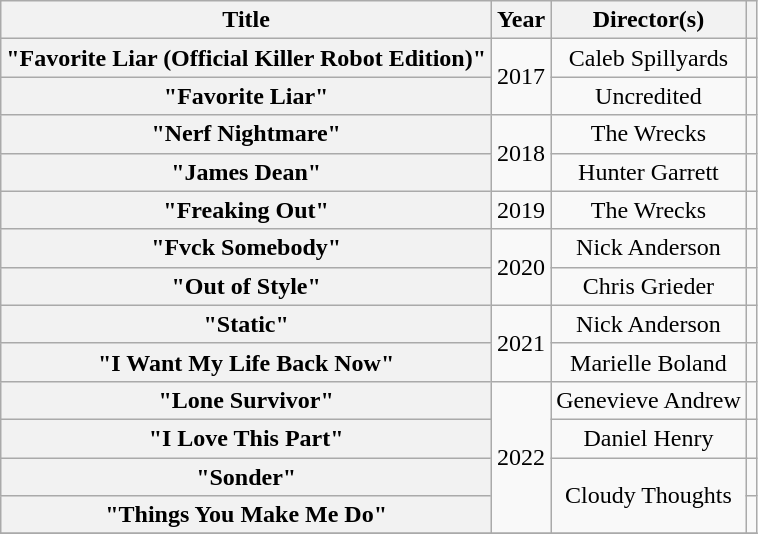<table class="wikitable plainrowheaders" style="text-align:center;">
<tr>
<th scope="col">Title</th>
<th scope="col">Year</th>
<th scope="col">Director(s)</th>
<th scope="col"></th>
</tr>
<tr>
<th scope="row">"Favorite Liar (Official Killer Robot Edition)"</th>
<td rowspan="2">2017</td>
<td>Caleb Spillyards</td>
<td></td>
</tr>
<tr>
<th scope="row">"Favorite Liar"</th>
<td>Uncredited</td>
<td></td>
</tr>
<tr>
<th scope="row">"Nerf Nightmare"</th>
<td rowspan="2">2018</td>
<td>The Wrecks</td>
<td></td>
</tr>
<tr>
<th scope="row">"James Dean"</th>
<td>Hunter Garrett</td>
<td></td>
</tr>
<tr>
<th scope="row">"Freaking Out"</th>
<td>2019</td>
<td>The Wrecks</td>
<td></td>
</tr>
<tr>
<th scope="row">"Fvck Somebody"</th>
<td rowspan="2">2020</td>
<td>Nick Anderson</td>
<td></td>
</tr>
<tr>
<th scope="row">"Out of Style"</th>
<td>Chris Grieder</td>
<td></td>
</tr>
<tr>
<th scope="row">"Static"</th>
<td rowspan="2">2021</td>
<td>Nick Anderson</td>
<td></td>
</tr>
<tr>
<th scope="row">"I Want My Life Back Now"</th>
<td>Marielle Boland</td>
<td></td>
</tr>
<tr>
<th scope="row">"Lone Survivor"</th>
<td rowspan="4">2022</td>
<td>Genevieve Andrew</td>
<td></td>
</tr>
<tr>
<th scope="row">"I Love This Part"</th>
<td>Daniel Henry</td>
<td></td>
</tr>
<tr>
<th scope="row">"Sonder"</th>
<td rowspan="2">Cloudy Thoughts</td>
<td></td>
</tr>
<tr>
<th scope="row">"Things You Make Me Do"</th>
<td></td>
</tr>
<tr>
</tr>
</table>
